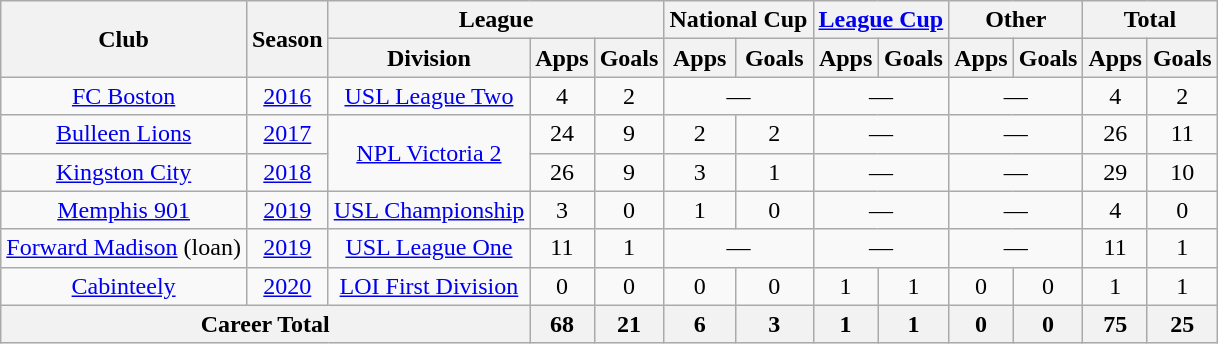<table class="wikitable" style="text-align:center">
<tr>
<th rowspan="2">Club</th>
<th rowspan="2">Season</th>
<th colspan="3">League</th>
<th colspan="2">National Cup</th>
<th colspan="2"><a href='#'>League Cup</a></th>
<th colspan="2">Other</th>
<th colspan="2">Total</th>
</tr>
<tr>
<th>Division</th>
<th>Apps</th>
<th>Goals</th>
<th>Apps</th>
<th>Goals</th>
<th>Apps</th>
<th>Goals</th>
<th>Apps</th>
<th>Goals</th>
<th>Apps</th>
<th>Goals</th>
</tr>
<tr>
<td><a href='#'>FC Boston</a></td>
<td><a href='#'>2016</a></td>
<td><a href='#'>USL League Two</a></td>
<td>4</td>
<td>2</td>
<td colspan="2">—</td>
<td colspan="2">—</td>
<td colspan="2">—</td>
<td>4</td>
<td>2</td>
</tr>
<tr>
<td><a href='#'>Bulleen Lions</a></td>
<td><a href='#'>2017</a></td>
<td rowspan="2"><a href='#'>NPL Victoria 2</a></td>
<td>24</td>
<td>9</td>
<td>2</td>
<td>2</td>
<td colspan="2">—</td>
<td colspan="2">—</td>
<td>26</td>
<td>11</td>
</tr>
<tr>
<td><a href='#'>Kingston City</a></td>
<td><a href='#'>2018</a></td>
<td>26</td>
<td>9</td>
<td>3</td>
<td>1</td>
<td colspan="2">—</td>
<td colspan="2">—</td>
<td>29</td>
<td>10</td>
</tr>
<tr>
<td><a href='#'>Memphis 901</a></td>
<td><a href='#'>2019</a></td>
<td><a href='#'>USL Championship</a></td>
<td>3</td>
<td>0</td>
<td>1</td>
<td>0</td>
<td colspan="2">—</td>
<td colspan="2">—</td>
<td>4</td>
<td>0</td>
</tr>
<tr>
<td><a href='#'>Forward Madison</a> (loan)</td>
<td><a href='#'>2019</a></td>
<td><a href='#'>USL League One</a></td>
<td>11</td>
<td>1</td>
<td colspan="2">—</td>
<td colspan="2">—</td>
<td colspan="2">—</td>
<td>11</td>
<td>1</td>
</tr>
<tr>
<td><a href='#'>Cabinteely</a></td>
<td><a href='#'>2020</a></td>
<td><a href='#'>LOI First Division</a></td>
<td>0</td>
<td>0</td>
<td>0</td>
<td>0</td>
<td>1</td>
<td>1</td>
<td>0</td>
<td>0</td>
<td>1</td>
<td>1</td>
</tr>
<tr>
<th colspan="3">Career Total</th>
<th>68</th>
<th>21</th>
<th>6</th>
<th>3</th>
<th>1</th>
<th>1</th>
<th>0</th>
<th>0</th>
<th>75</th>
<th>25</th>
</tr>
</table>
